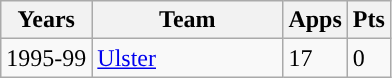<table class="wikitable" style="text-align:left;">
<tr>
<th>Years</th>
<th width=120px>Team</th>
<th>Apps</th>
<th>Pts</th>
</tr>
<tr>
<td>1995-99</td>
<td><a href='#'>Ulster</a></td>
<td>17</td>
<td>0</td>
</tr>
</table>
